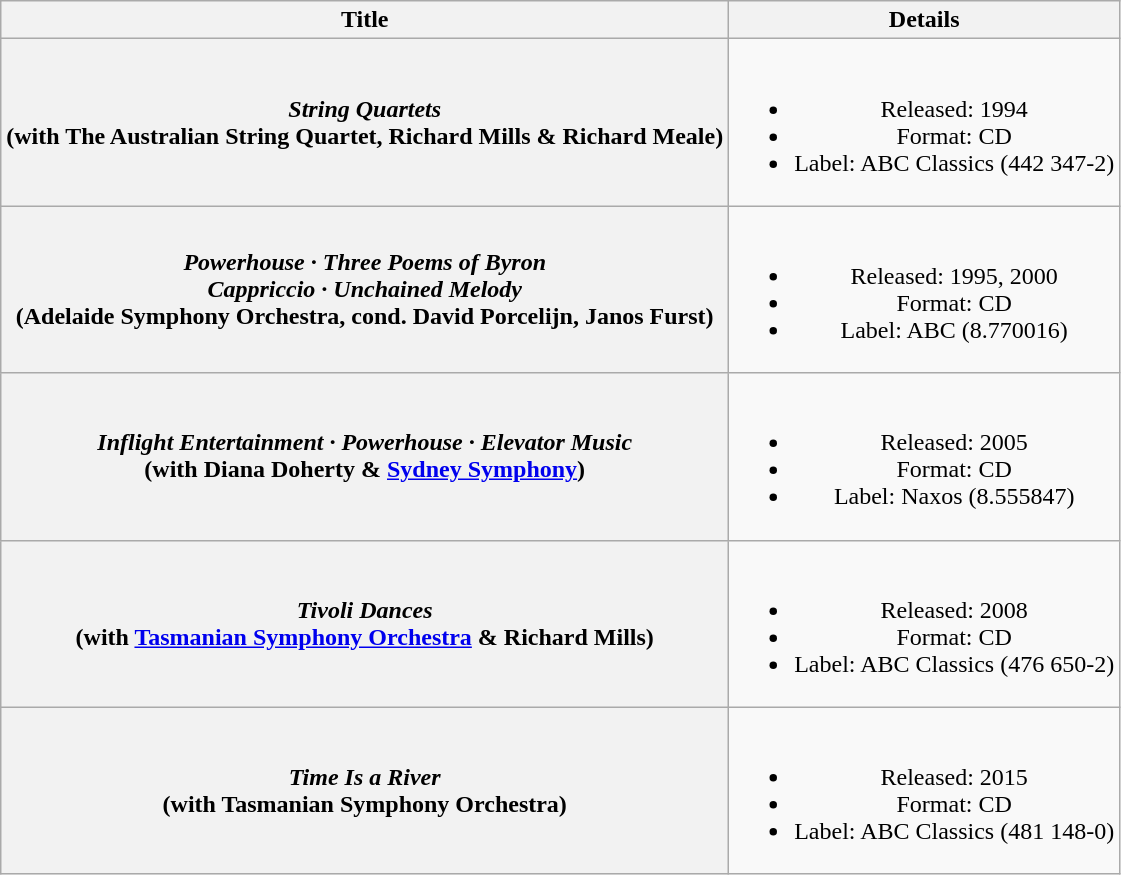<table class="wikitable plainrowheaders" style="text-align:center;" border="1">
<tr>
<th>Title</th>
<th>Details</th>
</tr>
<tr>
<th scope="row"><em>String Quartets</em> <br> (with The Australian String Quartet, Richard Mills & Richard Meale)</th>
<td><br><ul><li>Released: 1994</li><li>Format: CD</li><li>Label: ABC Classics (442 347-2)</li></ul></td>
</tr>
<tr>
<th><em>Powerhouse ∙ Three Poems of Byron</em><br><em>Cappriccio ∙ Unchained Melody</em> <br> (Adelaide Symphony Orchestra, cond. David Porcelijn, 
Janos Furst)</th>
<td><br><ul><li>Released: 1995, 2000</li><li>Format: CD</li><li>Label: ABC (8.770016)</li></ul></td>
</tr>
<tr>
<th scope="row"><em>Inflight Entertainment ∙ Powerhouse ∙ Elevator Music</em> <br> (with Diana Doherty & <a href='#'>Sydney Symphony</a>)</th>
<td><br><ul><li>Released: 2005</li><li>Format: CD</li><li>Label: Naxos (8.555847)</li></ul></td>
</tr>
<tr>
<th scope="row"><em>Tivoli Dances</em> <br> (with <a href='#'>Tasmanian Symphony Orchestra</a> & Richard Mills)</th>
<td><br><ul><li>Released: 2008</li><li>Format: CD</li><li>Label: ABC Classics (476 650-2)</li></ul></td>
</tr>
<tr>
<th scope="row"><em>Time Is a River</em> <br> (with Tasmanian Symphony Orchestra)</th>
<td><br><ul><li>Released: 2015</li><li>Format: CD</li><li>Label: ABC Classics (481 148-0)</li></ul></td>
</tr>
</table>
